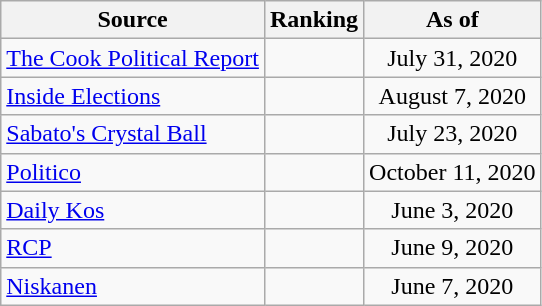<table class="wikitable" style="text-align:center">
<tr>
<th>Source</th>
<th>Ranking</th>
<th>As of</th>
</tr>
<tr>
<td align=left><a href='#'>The Cook Political Report</a></td>
<td></td>
<td>July 31, 2020</td>
</tr>
<tr>
<td align=left><a href='#'>Inside Elections</a></td>
<td></td>
<td>August 7, 2020</td>
</tr>
<tr>
<td align=left><a href='#'>Sabato's Crystal Ball</a></td>
<td></td>
<td>July 23, 2020</td>
</tr>
<tr>
<td align="left"><a href='#'>Politico</a></td>
<td></td>
<td>October 11, 2020</td>
</tr>
<tr>
<td align="left"><a href='#'>Daily Kos</a></td>
<td></td>
<td>June 3, 2020</td>
</tr>
<tr>
<td align="left"><a href='#'>RCP</a></td>
<td></td>
<td>June 9, 2020</td>
</tr>
<tr>
<td align="left"><a href='#'>Niskanen</a></td>
<td></td>
<td>June 7, 2020</td>
</tr>
</table>
